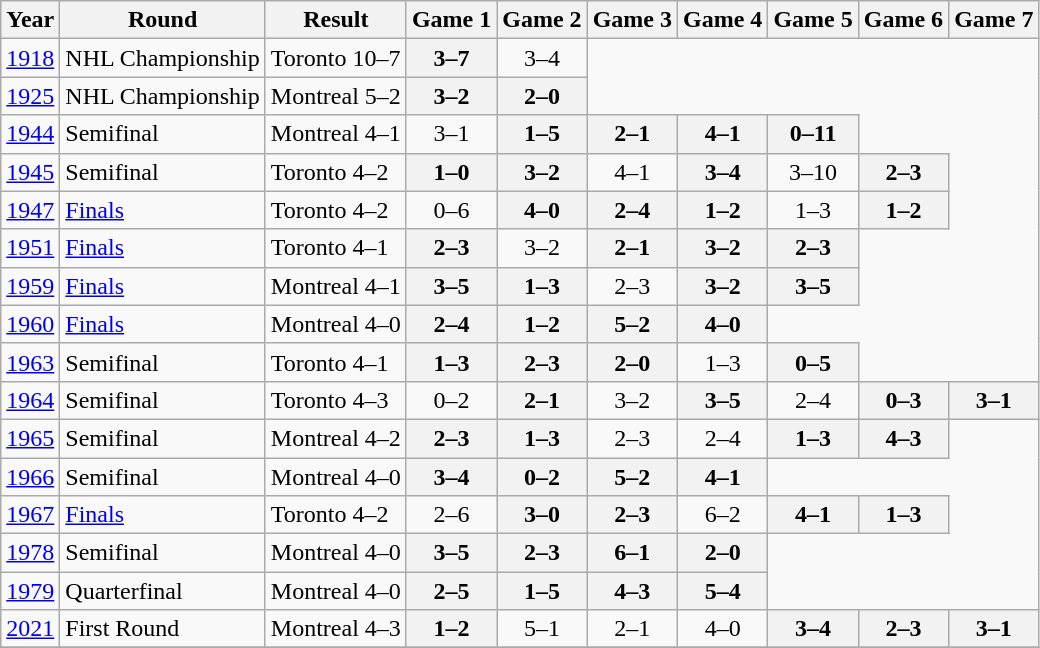<table class="wikitable">
<tr>
<th>Year</th>
<th>Round</th>
<th>Result</th>
<th>Game 1</th>
<th>Game 2</th>
<th>Game 3</th>
<th>Game 4</th>
<th>Game 5</th>
<th>Game 6</th>
<th>Game 7</th>
</tr>
<tr>
<td><a href='#'>1918</a></td>
<td>NHL Championship</td>
<td>Toronto 10–7</td>
<th align="center">3–7</th>
<td align="center">3–4</td>
</tr>
<tr>
<td><a href='#'>1925</a></td>
<td>NHL Championship</td>
<td>Montreal 5–2</td>
<th align="center">3–2</th>
<th align="center">2–0</th>
</tr>
<tr>
<td><a href='#'>1944</a></td>
<td>Semifinal</td>
<td>Montreal 4–1</td>
<td align="center">3–1</td>
<th align="center">1–5</th>
<th align="center">2–1</th>
<th align="center">4–1</th>
<th align="center">0–11</th>
</tr>
<tr>
<td><a href='#'>1945</a></td>
<td>Semifinal</td>
<td>Toronto 4–2</td>
<th align="center">1–0</th>
<th align="center">3–2</th>
<td align="center">4–1</td>
<th align="center">3–4</th>
<td align="center">3–10</td>
<th align="center">2–3</th>
</tr>
<tr>
<td><a href='#'>1947</a></td>
<td><a href='#'>Finals</a></td>
<td>Toronto 4–2</td>
<td align="center">0–6</td>
<th align="center">4–0</th>
<th align="center">2–4</th>
<th align="center">1–2</th>
<td align="center">1–3</td>
<th align="center">1–2</th>
</tr>
<tr>
<td><a href='#'>1951</a></td>
<td><a href='#'>Finals</a></td>
<td>Toronto 4–1</td>
<th align="center">2–3</th>
<td align="center">3–2</td>
<th align="center">2–1</th>
<th align="center">3–2</th>
<th align="center">2–3</th>
</tr>
<tr>
<td><a href='#'>1959</a></td>
<td><a href='#'>Finals</a></td>
<td>Montreal 4–1</td>
<th align="center">3–5</th>
<th align="center">1–3</th>
<td align="center">2–3</td>
<th align="center">3–2</th>
<th align="center">3–5</th>
</tr>
<tr>
<td><a href='#'>1960</a></td>
<td><a href='#'>Finals</a></td>
<td>Montreal 4–0</td>
<th align="center">2–4</th>
<th align="center">1–2</th>
<th align="center">5–2</th>
<th align="center">4–0</th>
</tr>
<tr>
<td><a href='#'>1963</a></td>
<td>Semifinal</td>
<td>Toronto 4–1</td>
<th align="center">1–3</th>
<th align="center">2–3</th>
<th align="center">2–0</th>
<td align="center">1–3</td>
<th align="center">0–5</th>
</tr>
<tr>
<td><a href='#'>1964</a></td>
<td>Semifinal</td>
<td>Toronto 4–3</td>
<td align="center">0–2</td>
<th align="center">2–1</th>
<td align="center">3–2</td>
<th align="center">3–5</th>
<td align="center">2–4</td>
<th align="center">0–3</th>
<th align="center">3–1</th>
</tr>
<tr>
<td><a href='#'>1965</a></td>
<td>Semifinal</td>
<td>Montreal 4–2</td>
<th align="center">2–3</th>
<th align="center">1–3</th>
<td align="center">2–3</td>
<td align="center">2–4</td>
<th align="center">1–3</th>
<th align="center">4–3</th>
</tr>
<tr>
<td><a href='#'>1966</a></td>
<td>Semifinal</td>
<td>Montreal 4–0</td>
<th align="center">3–4</th>
<th align="center">0–2</th>
<th align="center">5–2</th>
<th align="center">4–1</th>
</tr>
<tr>
<td><a href='#'>1967</a></td>
<td><a href='#'>Finals</a></td>
<td>Toronto 4–2</td>
<td align="center">2–6</td>
<th align="center">3–0</th>
<th align="center">2–3</th>
<td align="center">6–2</td>
<th align="center">4–1</th>
<th align="center">1–3</th>
</tr>
<tr>
<td><a href='#'>1978</a></td>
<td>Semifinal</td>
<td>Montreal 4–0</td>
<th align="center">3–5</th>
<th align="center">2–3</th>
<th align="center">6–1</th>
<th align="center">2–0</th>
</tr>
<tr>
<td><a href='#'>1979</a></td>
<td>Quarterfinal</td>
<td>Montreal 4–0</td>
<th align="center">2–5</th>
<th align="center">1–5</th>
<th align="center">4–3</th>
<th align="center">5–4</th>
</tr>
<tr>
<td><a href='#'>2021</a></td>
<td>First Round</td>
<td>Montreal 4–3</td>
<th align="center">1–2</th>
<td align="center">5–1</td>
<td align="center">2–1</td>
<td align="center">4–0</td>
<th align="center">3–4</th>
<th align="center">2–3</th>
<th align="center">3–1</th>
</tr>
<tr>
</tr>
</table>
